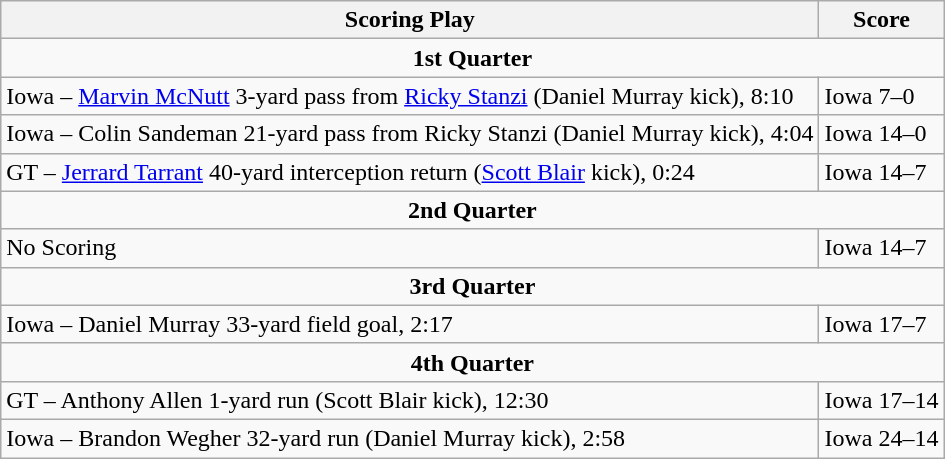<table class="wikitable">
<tr>
<th>Scoring Play</th>
<th>Score</th>
</tr>
<tr>
<td colspan="4" align="center"><strong>1st Quarter</strong></td>
</tr>
<tr>
<td>Iowa – <a href='#'>Marvin McNutt</a> 3-yard pass from <a href='#'>Ricky Stanzi</a> (Daniel Murray kick), 8:10</td>
<td>Iowa 7–0</td>
</tr>
<tr>
<td>Iowa – Colin Sandeman 21-yard pass from Ricky Stanzi (Daniel Murray kick), 4:04</td>
<td>Iowa 14–0</td>
</tr>
<tr>
<td>GT – <a href='#'>Jerrard Tarrant</a> 40-yard interception return (<a href='#'>Scott Blair</a> kick), 0:24</td>
<td>Iowa 14–7</td>
</tr>
<tr>
<td colspan="4" align="center"><strong>2nd Quarter</strong></td>
</tr>
<tr>
<td>No Scoring</td>
<td>Iowa 14–7</td>
</tr>
<tr>
<td colspan="4" align="center"><strong>3rd Quarter</strong></td>
</tr>
<tr>
<td>Iowa – Daniel Murray 33-yard field goal, 2:17</td>
<td>Iowa 17–7</td>
</tr>
<tr>
<td colspan="4" align="center"><strong>4th Quarter</strong></td>
</tr>
<tr>
<td>GT – Anthony Allen 1-yard run (Scott Blair kick), 12:30</td>
<td>Iowa 17–14</td>
</tr>
<tr>
<td>Iowa – Brandon Wegher 32-yard run (Daniel Murray kick), 2:58</td>
<td>Iowa 24–14</td>
</tr>
</table>
